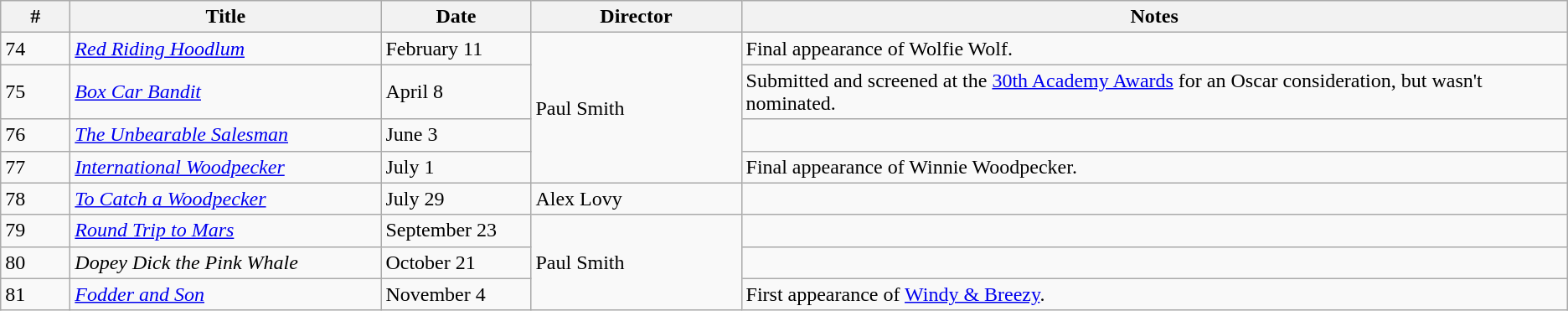<table class="wikitable">
<tr>
<th style="width:3em">#</th>
<th style="width:15em">Title</th>
<th style="width:7em">Date</th>
<th style="width:10em">Director</th>
<th>Notes</th>
</tr>
<tr>
<td>74</td>
<td><em><a href='#'>Red Riding Hoodlum</a></em></td>
<td>February 11</td>
<td rowspan="4">Paul Smith</td>
<td>Final appearance of Wolfie Wolf.</td>
</tr>
<tr>
<td>75</td>
<td><em><a href='#'>Box Car Bandit</a></em></td>
<td>April 8</td>
<td>Submitted and screened at the <a href='#'>30th Academy Awards</a> for an Oscar consideration, but wasn't nominated.</td>
</tr>
<tr>
<td>76</td>
<td><em><a href='#'>The Unbearable Salesman</a></em></td>
<td>June 3</td>
<td></td>
</tr>
<tr>
<td>77</td>
<td><em><a href='#'>International Woodpecker</a></em></td>
<td>July 1</td>
<td>Final appearance of Winnie Woodpecker.</td>
</tr>
<tr>
<td>78</td>
<td><em><a href='#'>To Catch a Woodpecker</a></em></td>
<td>July 29</td>
<td>Alex Lovy</td>
<td></td>
</tr>
<tr>
<td>79</td>
<td><em><a href='#'>Round Trip to Mars</a></em></td>
<td>September 23</td>
<td rowspan="3">Paul Smith</td>
<td></td>
</tr>
<tr>
<td>80</td>
<td><em>Dopey Dick the Pink Whale</em></td>
<td>October 21</td>
<td></td>
</tr>
<tr>
<td>81</td>
<td><em><a href='#'>Fodder and Son</a></em></td>
<td>November 4</td>
<td>First appearance of <a href='#'>Windy & Breezy</a>.</td>
</tr>
</table>
